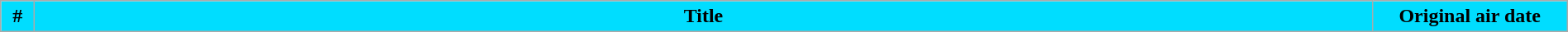<table class="wikitable plainrowheaders" style="width:100%; margin:auto; background:#FFFFFF;">
<tr>
<th style="background-color:#00DDFF;" width="20">#</th>
<th style="background-color:#00DDFF;">Title</th>
<th style="background-color:#00DDFF;" width="150">Original air date<br>


















































</th>
</tr>
</table>
